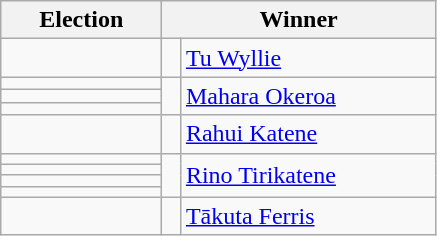<table class=wikitable>
<tr>
<th width=100>Election</th>
<th width=175 colspan=2>Winner</th>
</tr>
<tr>
<td></td>
<td width=5 bgcolor=></td>
<td><a href='#'>Tu Wyllie</a></td>
</tr>
<tr>
<td></td>
<td rowspan=3 bgcolor=></td>
<td rowspan=3><a href='#'>Mahara Okeroa</a></td>
</tr>
<tr>
<td></td>
</tr>
<tr>
<td></td>
</tr>
<tr>
<td></td>
<td bgcolor=></td>
<td><a href='#'>Rahui Katene</a></td>
</tr>
<tr>
<td></td>
<td rowspan=4 bgcolor=></td>
<td rowspan=4><a href='#'>Rino Tirikatene</a></td>
</tr>
<tr>
<td></td>
</tr>
<tr>
<td></td>
</tr>
<tr>
<td></td>
</tr>
<tr>
<td></td>
<td></td>
<td><a href='#'>Tākuta Ferris</a></td>
</tr>
</table>
